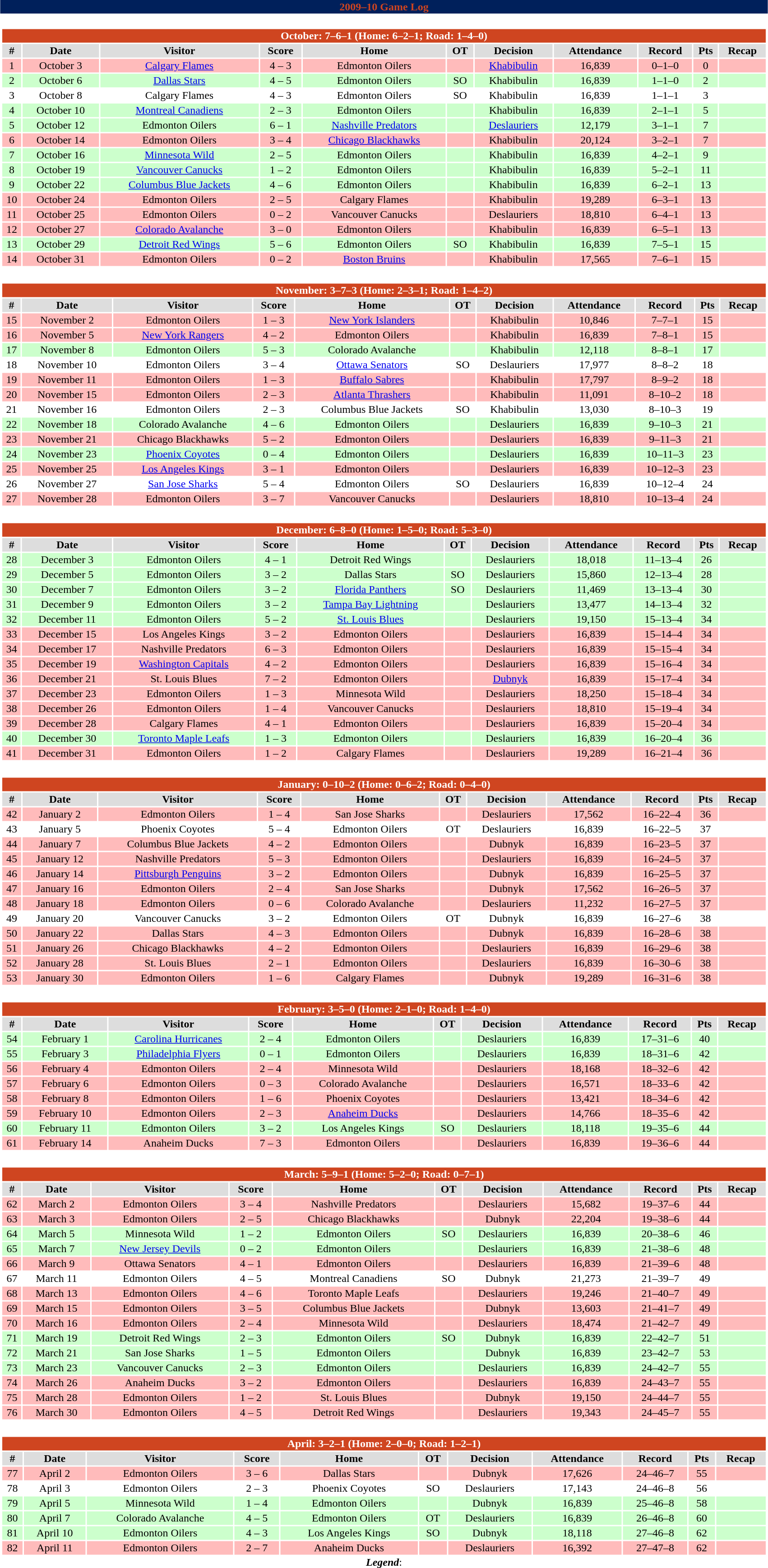<table class="toccolours" width=90% style="clear:both; margin:1.5em auto; text-align:center;">
<tr>
<th colspan=11 style="background:#00205B; color:#CF4520;">2009–10 Game Log</th>
</tr>
<tr>
<td colspan=11><br><table class="toccolours collapsible collapsed" width=100%>
<tr>
<th colspan=11 style="background:#CF4520; color:white;">October: 7–6–1 (Home: 6–2–1; Road: 1–4–0)</th>
</tr>
<tr align="center"  bgcolor="#dddddd">
<td><strong>#</strong></td>
<td><strong>Date</strong></td>
<td><strong>Visitor</strong></td>
<td><strong>Score</strong></td>
<td><strong>Home</strong></td>
<td><strong>OT</strong></td>
<td><strong>Decision</strong></td>
<td><strong>Attendance</strong></td>
<td><strong>Record</strong></td>
<td><strong>Pts</strong></td>
<td><strong>Recap</strong></td>
</tr>
<tr style="text-align:center; background:#fbb;">
<td>1</td>
<td>October 3</td>
<td><a href='#'>Calgary Flames</a></td>
<td>4 – 3</td>
<td>Edmonton Oilers</td>
<td></td>
<td><a href='#'>Khabibulin</a></td>
<td>16,839</td>
<td>0–1–0</td>
<td>0</td>
<td></td>
</tr>
<tr style="text-align:center; background:#cfc;">
<td>2</td>
<td>October 6</td>
<td><a href='#'>Dallas Stars</a></td>
<td>4 – 5</td>
<td>Edmonton Oilers</td>
<td>SO</td>
<td>Khabibulin</td>
<td>16,839</td>
<td>1–1–0</td>
<td>2</td>
<td></td>
</tr>
<tr style="text-align:center; background:white;">
<td>3</td>
<td>October 8</td>
<td>Calgary Flames</td>
<td>4 – 3</td>
<td>Edmonton Oilers</td>
<td>SO</td>
<td>Khabibulin</td>
<td>16,839</td>
<td>1–1–1</td>
<td>3</td>
<td></td>
</tr>
<tr style="text-align:center; background:#cfc;">
<td>4</td>
<td>October 10</td>
<td><a href='#'>Montreal Canadiens</a></td>
<td>2 – 3</td>
<td>Edmonton Oilers</td>
<td></td>
<td>Khabibulin</td>
<td>16,839</td>
<td>2–1–1</td>
<td>5</td>
<td></td>
</tr>
<tr style="text-align:center; background:#cfc;">
<td>5</td>
<td>October 12</td>
<td>Edmonton Oilers</td>
<td>6 – 1</td>
<td><a href='#'>Nashville Predators</a></td>
<td></td>
<td><a href='#'>Deslauriers</a></td>
<td>12,179</td>
<td>3–1–1</td>
<td>7</td>
<td></td>
</tr>
<tr style="text-align:center; background:#fbb;">
<td>6</td>
<td>October 14</td>
<td>Edmonton Oilers</td>
<td>3 – 4</td>
<td><a href='#'>Chicago Blackhawks</a></td>
<td></td>
<td>Khabibulin</td>
<td>20,124</td>
<td>3–2–1</td>
<td>7</td>
<td></td>
</tr>
<tr style="text-align:center; background:#cfc;">
<td>7</td>
<td>October 16</td>
<td><a href='#'>Minnesota Wild</a></td>
<td>2 – 5</td>
<td>Edmonton Oilers</td>
<td></td>
<td>Khabibulin</td>
<td>16,839</td>
<td>4–2–1</td>
<td>9</td>
<td></td>
</tr>
<tr style="text-align:center; background:#cfc;">
<td>8</td>
<td>October 19</td>
<td><a href='#'>Vancouver Canucks</a></td>
<td>1 – 2</td>
<td>Edmonton Oilers</td>
<td></td>
<td>Khabibulin</td>
<td>16,839</td>
<td>5–2–1</td>
<td>11</td>
<td></td>
</tr>
<tr style="text-align:center; background:#cfc;">
<td>9</td>
<td>October 22</td>
<td><a href='#'>Columbus Blue Jackets</a></td>
<td>4 – 6</td>
<td>Edmonton Oilers</td>
<td></td>
<td>Khabibulin</td>
<td>16,839</td>
<td>6–2–1</td>
<td>13</td>
<td></td>
</tr>
<tr style="text-align:center; background:#fbb;">
<td>10</td>
<td>October 24</td>
<td>Edmonton Oilers</td>
<td>2 – 5</td>
<td>Calgary Flames</td>
<td></td>
<td>Khabibulin</td>
<td>19,289</td>
<td>6–3–1</td>
<td>13</td>
<td></td>
</tr>
<tr style="text-align:center; background:#fbb;">
<td>11</td>
<td>October 25</td>
<td>Edmonton Oilers</td>
<td>0 – 2</td>
<td>Vancouver Canucks</td>
<td></td>
<td>Deslauriers</td>
<td>18,810</td>
<td>6–4–1</td>
<td>13</td>
<td></td>
</tr>
<tr style="text-align:center; background:#fbb;">
<td>12</td>
<td>October 27</td>
<td><a href='#'>Colorado Avalanche</a></td>
<td>3 – 0</td>
<td>Edmonton Oilers</td>
<td></td>
<td>Khabibulin</td>
<td>16,839</td>
<td>6–5–1</td>
<td>13</td>
<td></td>
</tr>
<tr style="text-align:center; background:#cfc;">
<td>13</td>
<td>October 29</td>
<td><a href='#'>Detroit Red Wings</a></td>
<td>5 – 6</td>
<td>Edmonton Oilers</td>
<td>SO</td>
<td>Khabibulin</td>
<td>16,839</td>
<td>7–5–1</td>
<td>15</td>
<td></td>
</tr>
<tr style="text-align:center; background:#fbb;">
<td>14</td>
<td>October 31</td>
<td>Edmonton Oilers</td>
<td>0 – 2</td>
<td><a href='#'>Boston Bruins</a></td>
<td></td>
<td>Khabibulin</td>
<td>17,565</td>
<td>7–6–1</td>
<td>15</td>
<td></td>
</tr>
</table>
</td>
</tr>
<tr>
<td colspan=11><br><table class="toccolours collapsible collapsed" width=100%>
<tr>
<th colspan=11 style="background:#CF4520; color:white;">November: 3–7–3 (Home: 2–3–1; Road: 1–4–2)</th>
</tr>
<tr align="center"  bgcolor="#dddddd">
<td><strong>#</strong></td>
<td><strong>Date</strong></td>
<td><strong>Visitor</strong></td>
<td><strong>Score</strong></td>
<td><strong>Home</strong></td>
<td><strong>OT</strong></td>
<td><strong>Decision</strong></td>
<td><strong>Attendance</strong></td>
<td><strong>Record</strong></td>
<td><strong>Pts</strong></td>
<td><strong>Recap</strong></td>
</tr>
<tr style="text-align:center; background:#fbb;">
<td>15</td>
<td>November 2</td>
<td>Edmonton Oilers</td>
<td>1 – 3</td>
<td><a href='#'>New York Islanders</a></td>
<td></td>
<td>Khabibulin</td>
<td>10,846</td>
<td>7–7–1</td>
<td>15</td>
<td></td>
</tr>
<tr style="text-align:center; background:#fbb;">
<td>16</td>
<td>November 5</td>
<td><a href='#'>New York Rangers</a></td>
<td>4 – 2</td>
<td>Edmonton Oilers</td>
<td></td>
<td>Khabibulin</td>
<td>16,839</td>
<td>7–8–1</td>
<td>15</td>
<td></td>
</tr>
<tr style="text-align:center; background:#cfc;">
<td>17</td>
<td>November 8</td>
<td>Edmonton Oilers</td>
<td>5 – 3</td>
<td>Colorado Avalanche</td>
<td></td>
<td>Khabibulin</td>
<td>12,118</td>
<td>8–8–1</td>
<td>17</td>
<td></td>
</tr>
<tr style="text-align:center; background:white;">
<td>18</td>
<td>November 10</td>
<td>Edmonton Oilers</td>
<td>3 – 4</td>
<td><a href='#'>Ottawa Senators</a></td>
<td>SO</td>
<td>Deslauriers</td>
<td>17,977</td>
<td>8–8–2</td>
<td>18</td>
<td></td>
</tr>
<tr style="text-align:center; background:#fbb;">
<td>19</td>
<td>November 11</td>
<td>Edmonton Oilers</td>
<td>1 – 3</td>
<td><a href='#'>Buffalo Sabres</a></td>
<td></td>
<td>Khabibulin</td>
<td>17,797</td>
<td>8–9–2</td>
<td>18</td>
<td></td>
</tr>
<tr style="text-align:center; background:#fbb;">
<td>20</td>
<td>November 15</td>
<td>Edmonton Oilers</td>
<td>2 – 3</td>
<td><a href='#'>Atlanta Thrashers</a></td>
<td></td>
<td>Khabibulin</td>
<td>11,091</td>
<td>8–10–2</td>
<td>18</td>
<td></td>
</tr>
<tr style="text-align:center; background:white;">
<td>21</td>
<td>November 16</td>
<td>Edmonton Oilers</td>
<td>2 – 3</td>
<td>Columbus Blue Jackets</td>
<td>SO</td>
<td>Khabibulin</td>
<td>13,030</td>
<td>8–10–3</td>
<td>19</td>
<td></td>
</tr>
<tr style="text-align:center; background:#cfc;">
<td>22</td>
<td>November 18</td>
<td>Colorado Avalanche</td>
<td>4 – 6</td>
<td>Edmonton Oilers</td>
<td></td>
<td>Deslauriers</td>
<td>16,839</td>
<td>9–10–3</td>
<td>21</td>
<td></td>
</tr>
<tr style="text-align:center; background:#fbb;">
<td>23</td>
<td>November 21</td>
<td>Chicago Blackhawks</td>
<td>5 – 2</td>
<td>Edmonton Oilers</td>
<td></td>
<td>Deslauriers</td>
<td>16,839</td>
<td>9–11–3</td>
<td>21</td>
<td></td>
</tr>
<tr style="text-align:center; background:#cfc;">
<td>24</td>
<td>November 23</td>
<td><a href='#'>Phoenix Coyotes</a></td>
<td>0 – 4</td>
<td>Edmonton Oilers</td>
<td></td>
<td>Deslauriers</td>
<td>16,839</td>
<td>10–11–3</td>
<td>23</td>
<td></td>
</tr>
<tr style="text-align:center; background:#fbb;">
<td>25</td>
<td>November 25</td>
<td><a href='#'>Los Angeles Kings</a></td>
<td>3 – 1</td>
<td>Edmonton Oilers</td>
<td></td>
<td>Deslauriers</td>
<td>16,839</td>
<td>10–12–3</td>
<td>23</td>
<td></td>
</tr>
<tr style="text-align:center; background:white;">
<td>26</td>
<td>November 27</td>
<td><a href='#'>San Jose Sharks</a></td>
<td>5 – 4</td>
<td>Edmonton Oilers</td>
<td>SO</td>
<td>Deslauriers</td>
<td>16,839</td>
<td>10–12–4</td>
<td>24</td>
<td></td>
</tr>
<tr style="text-align:center; background:#fbb;">
<td>27</td>
<td>November 28</td>
<td>Edmonton Oilers</td>
<td>3 – 7</td>
<td>Vancouver Canucks</td>
<td></td>
<td>Deslauriers</td>
<td>18,810</td>
<td>10–13–4</td>
<td>24</td>
<td></td>
</tr>
</table>
</td>
</tr>
<tr>
<td colspan=11><br><table class="toccolours collapsible collapsed" width=100%>
<tr>
<th colspan=11 style="background:#CF4520; color:white;">December: 6–8–0 (Home: 1–5–0; Road: 5–3–0)</th>
</tr>
<tr align="center"  bgcolor="#dddddd">
<td><strong>#</strong></td>
<td><strong>Date</strong></td>
<td><strong>Visitor</strong></td>
<td><strong>Score</strong></td>
<td><strong>Home</strong></td>
<td><strong>OT</strong></td>
<td><strong>Decision</strong></td>
<td><strong>Attendance</strong></td>
<td><strong>Record</strong></td>
<td><strong>Pts</strong></td>
<td><strong>Recap</strong></td>
</tr>
<tr style="text-align:center; background:#cfc;">
<td>28</td>
<td>December 3</td>
<td>Edmonton Oilers</td>
<td>4 – 1</td>
<td>Detroit Red Wings</td>
<td></td>
<td>Deslauriers</td>
<td>18,018</td>
<td>11–13–4</td>
<td>26</td>
<td></td>
</tr>
<tr style="text-align:center; background:#cfc;">
<td>29</td>
<td>December 5</td>
<td>Edmonton Oilers</td>
<td>3 – 2</td>
<td>Dallas Stars</td>
<td>SO</td>
<td>Deslauriers</td>
<td>15,860</td>
<td>12–13–4</td>
<td>28</td>
<td></td>
</tr>
<tr style="text-align:center; background:#cfc;">
<td>30</td>
<td>December 7</td>
<td>Edmonton Oilers</td>
<td>3 – 2</td>
<td><a href='#'>Florida Panthers</a></td>
<td>SO</td>
<td>Deslauriers</td>
<td>11,469</td>
<td>13–13–4</td>
<td>30</td>
<td></td>
</tr>
<tr style="text-align:center; background:#cfc;">
<td>31</td>
<td>December 9</td>
<td>Edmonton Oilers</td>
<td>3 – 2</td>
<td><a href='#'>Tampa Bay Lightning</a></td>
<td></td>
<td>Deslauriers</td>
<td>13,477</td>
<td>14–13–4</td>
<td>32</td>
<td></td>
</tr>
<tr style="text-align:center; background:#cfc;">
<td>32</td>
<td>December 11</td>
<td>Edmonton Oilers</td>
<td>5 – 2</td>
<td><a href='#'>St. Louis Blues</a></td>
<td></td>
<td>Deslauriers</td>
<td>19,150</td>
<td>15–13–4</td>
<td>34</td>
<td></td>
</tr>
<tr style="text-align:center; background:#fbb;">
<td>33</td>
<td>December 15</td>
<td>Los Angeles Kings</td>
<td>3 – 2</td>
<td>Edmonton Oilers</td>
<td></td>
<td>Deslauriers</td>
<td>16,839</td>
<td>15–14–4</td>
<td>34</td>
<td></td>
</tr>
<tr style="text-align:center; background:#fbb;">
<td>34</td>
<td>December 17</td>
<td>Nashville Predators</td>
<td>6 – 3</td>
<td>Edmonton Oilers</td>
<td></td>
<td>Deslauriers</td>
<td>16,839</td>
<td>15–15–4</td>
<td>34</td>
<td></td>
</tr>
<tr style="text-align:center; background:#fbb;">
<td>35</td>
<td>December 19</td>
<td><a href='#'>Washington Capitals</a></td>
<td>4 – 2</td>
<td>Edmonton Oilers</td>
<td></td>
<td>Deslauriers</td>
<td>16,839</td>
<td>15–16–4</td>
<td>34</td>
<td></td>
</tr>
<tr style="text-align:center; background:#fbb;">
<td>36</td>
<td>December 21</td>
<td>St. Louis Blues</td>
<td>7 – 2</td>
<td>Edmonton Oilers</td>
<td></td>
<td><a href='#'>Dubnyk</a></td>
<td>16,839</td>
<td>15–17–4</td>
<td>34</td>
<td></td>
</tr>
<tr style="text-align:center; background:#fbb;">
<td>37</td>
<td>December 23</td>
<td>Edmonton Oilers</td>
<td>1 – 3</td>
<td>Minnesota Wild</td>
<td></td>
<td>Deslauriers</td>
<td>18,250</td>
<td>15–18–4</td>
<td>34</td>
<td></td>
</tr>
<tr style="text-align:center; background:#fbb;">
<td>38</td>
<td>December 26</td>
<td>Edmonton Oilers</td>
<td>1 – 4</td>
<td>Vancouver Canucks</td>
<td></td>
<td>Deslauriers</td>
<td>18,810</td>
<td>15–19–4</td>
<td>34</td>
<td></td>
</tr>
<tr style="text-align:center; background:#fbb;">
<td>39</td>
<td>December 28</td>
<td>Calgary Flames</td>
<td>4 – 1</td>
<td>Edmonton Oilers</td>
<td></td>
<td>Deslauriers</td>
<td>16,839</td>
<td>15–20–4</td>
<td>34</td>
<td></td>
</tr>
<tr style="text-align:center; background:#cfc;">
<td>40</td>
<td>December 30</td>
<td><a href='#'>Toronto Maple Leafs</a></td>
<td>1 – 3</td>
<td>Edmonton Oilers</td>
<td></td>
<td>Deslauriers</td>
<td>16,839</td>
<td>16–20–4</td>
<td>36</td>
<td></td>
</tr>
<tr style="text-align:center; background:#fbb;">
<td>41</td>
<td>December 31</td>
<td>Edmonton Oilers</td>
<td>1 – 2</td>
<td>Calgary Flames</td>
<td></td>
<td>Deslauriers</td>
<td>19,289</td>
<td>16–21–4</td>
<td>36</td>
<td></td>
</tr>
</table>
</td>
</tr>
<tr>
<td colspan=11><br><table class="toccolours collapsible collapsed" width=100%>
<tr>
<th colspan=11 style="background:#CF4520; color:white;">January: 0–10–2 (Home: 0–6–2; Road: 0–4–0)</th>
</tr>
<tr align="center"  bgcolor="#dddddd">
<td><strong>#</strong></td>
<td><strong>Date</strong></td>
<td><strong>Visitor</strong></td>
<td><strong>Score</strong></td>
<td><strong>Home</strong></td>
<td><strong>OT</strong></td>
<td><strong>Decision</strong></td>
<td><strong>Attendance</strong></td>
<td><strong>Record</strong></td>
<td><strong>Pts</strong></td>
<td><strong>Recap</strong></td>
</tr>
<tr style="text-align:center; background:#fbb;">
<td>42</td>
<td>January 2</td>
<td>Edmonton Oilers</td>
<td>1 – 4</td>
<td>San Jose Sharks</td>
<td></td>
<td>Deslauriers</td>
<td>17,562</td>
<td>16–22–4</td>
<td>36</td>
<td></td>
</tr>
<tr style="text-align:center; background:white;">
<td>43</td>
<td>January 5</td>
<td>Phoenix Coyotes</td>
<td>5 – 4</td>
<td>Edmonton Oilers</td>
<td>OT</td>
<td>Deslauriers</td>
<td>16,839</td>
<td>16–22–5</td>
<td>37</td>
<td></td>
</tr>
<tr style="text-align:center; background:#fbb;">
<td>44</td>
<td>January 7</td>
<td>Columbus Blue Jackets</td>
<td>4 – 2</td>
<td>Edmonton Oilers</td>
<td></td>
<td>Dubnyk</td>
<td>16,839</td>
<td>16–23–5</td>
<td>37</td>
<td></td>
</tr>
<tr style="text-align:center; background:#fbb;">
<td>45</td>
<td>January 12</td>
<td>Nashville Predators</td>
<td>5 – 3</td>
<td>Edmonton Oilers</td>
<td></td>
<td>Deslauriers</td>
<td>16,839</td>
<td>16–24–5</td>
<td>37</td>
<td></td>
</tr>
<tr style="text-align:center; background:#fbb;">
<td>46</td>
<td>January 14</td>
<td><a href='#'>Pittsburgh Penguins</a></td>
<td>3 – 2</td>
<td>Edmonton Oilers</td>
<td></td>
<td>Dubnyk</td>
<td>16,839</td>
<td>16–25–5</td>
<td>37</td>
<td></td>
</tr>
<tr style="text-align:center; background:#fbb;">
<td>47</td>
<td>January 16</td>
<td>Edmonton Oilers</td>
<td>2 – 4</td>
<td>San Jose Sharks</td>
<td></td>
<td>Dubnyk</td>
<td>17,562</td>
<td>16–26–5</td>
<td>37</td>
<td></td>
</tr>
<tr style="text-align:center; background:#fbb;">
<td>48</td>
<td>January 18</td>
<td>Edmonton Oilers</td>
<td>0 – 6</td>
<td>Colorado Avalanche</td>
<td></td>
<td>Deslauriers</td>
<td>11,232</td>
<td>16–27–5</td>
<td>37</td>
<td></td>
</tr>
<tr style="text-align:center; background:white;">
<td>49</td>
<td>January 20</td>
<td>Vancouver Canucks</td>
<td>3 – 2</td>
<td>Edmonton Oilers</td>
<td>OT</td>
<td>Dubnyk</td>
<td>16,839</td>
<td>16–27–6</td>
<td>38</td>
<td></td>
</tr>
<tr style="text-align:center; background:#fbb;">
<td>50</td>
<td>January 22</td>
<td>Dallas Stars</td>
<td>4 – 3</td>
<td>Edmonton Oilers</td>
<td></td>
<td>Dubnyk</td>
<td>16,839</td>
<td>16–28–6</td>
<td>38</td>
<td></td>
</tr>
<tr style="text-align:center; background:#fbb;">
<td>51</td>
<td>January 26</td>
<td>Chicago Blackhawks</td>
<td>4 – 2</td>
<td>Edmonton Oilers</td>
<td></td>
<td>Deslauriers</td>
<td>16,839</td>
<td>16–29–6</td>
<td>38</td>
<td></td>
</tr>
<tr style="text-align:center; background:#fbb;">
<td>52</td>
<td>January 28</td>
<td>St. Louis Blues</td>
<td>2 – 1</td>
<td>Edmonton Oilers</td>
<td></td>
<td>Deslauriers</td>
<td>16,839</td>
<td>16–30–6</td>
<td>38</td>
<td></td>
</tr>
<tr style="text-align:center; background:#fbb;">
<td>53</td>
<td>January 30</td>
<td>Edmonton Oilers</td>
<td>1 – 6</td>
<td>Calgary Flames</td>
<td></td>
<td>Dubnyk</td>
<td>19,289</td>
<td>16–31–6</td>
<td>38</td>
<td></td>
</tr>
</table>
</td>
</tr>
<tr>
<td colspan=11><br><table class="toccolours collapsible collapsed" width=100%>
<tr>
<th colspan=11 style="background:#CF4520; color:white;">February: 3–5–0 (Home: 2–1–0; Road: 1–4–0)</th>
</tr>
<tr align="center"  bgcolor="#dddddd">
<td><strong>#</strong></td>
<td><strong>Date</strong></td>
<td><strong>Visitor</strong></td>
<td><strong>Score</strong></td>
<td><strong>Home</strong></td>
<td><strong>OT</strong></td>
<td><strong>Decision</strong></td>
<td><strong>Attendance</strong></td>
<td><strong>Record</strong></td>
<td><strong>Pts</strong></td>
<td><strong>Recap</strong></td>
</tr>
<tr style="text-align:center; background:#cfc;">
<td>54</td>
<td>February 1</td>
<td><a href='#'>Carolina Hurricanes</a></td>
<td>2 – 4</td>
<td>Edmonton Oilers</td>
<td></td>
<td>Deslauriers</td>
<td>16,839</td>
<td>17–31–6</td>
<td>40</td>
<td></td>
</tr>
<tr style="text-align:center; background:#cfc;">
<td>55</td>
<td>February 3</td>
<td><a href='#'>Philadelphia Flyers</a></td>
<td>0 – 1</td>
<td>Edmonton Oilers</td>
<td></td>
<td>Deslauriers</td>
<td>16,839</td>
<td>18–31–6</td>
<td>42</td>
<td></td>
</tr>
<tr style="text-align:center; background:#fbb;">
<td>56</td>
<td>February 4</td>
<td>Edmonton Oilers</td>
<td>2 – 4</td>
<td>Minnesota Wild</td>
<td></td>
<td>Deslauriers</td>
<td>18,168</td>
<td>18–32–6</td>
<td>42</td>
<td></td>
</tr>
<tr style="text-align:center; background:#fbb;">
<td>57</td>
<td>February 6</td>
<td>Edmonton Oilers</td>
<td>0 – 3</td>
<td>Colorado Avalanche</td>
<td></td>
<td>Deslauriers</td>
<td>16,571</td>
<td>18–33–6</td>
<td>42</td>
<td></td>
</tr>
<tr style="text-align:center; background:#fbb;">
<td>58</td>
<td>February 8</td>
<td>Edmonton Oilers</td>
<td>1 – 6</td>
<td>Phoenix Coyotes</td>
<td></td>
<td>Deslauriers</td>
<td>13,421</td>
<td>18–34–6</td>
<td>42</td>
<td></td>
</tr>
<tr style="text-align:center; background:#fbb;">
<td>59</td>
<td>February 10</td>
<td>Edmonton Oilers</td>
<td>2 – 3</td>
<td><a href='#'>Anaheim Ducks</a></td>
<td></td>
<td>Deslauriers</td>
<td>14,766</td>
<td>18–35–6</td>
<td>42</td>
<td></td>
</tr>
<tr style="text-align:center; background:#cfc;">
<td>60</td>
<td>February 11</td>
<td>Edmonton Oilers</td>
<td>3 – 2</td>
<td>Los Angeles Kings</td>
<td>SO</td>
<td>Deslauriers</td>
<td>18,118</td>
<td>19–35–6</td>
<td>44</td>
<td></td>
</tr>
<tr style="text-align:center; background:#fbb;">
<td>61</td>
<td>February 14</td>
<td>Anaheim Ducks</td>
<td>7 – 3</td>
<td>Edmonton Oilers</td>
<td></td>
<td>Deslauriers</td>
<td>16,839</td>
<td>19–36–6</td>
<td>44</td>
<td></td>
</tr>
</table>
</td>
</tr>
<tr>
<td colspan=11><br><table class="toccolours collapsible collapsed" width=100%>
<tr>
<th colspan=11 style="background:#CF4520; color:white;">March: 5–9–1 (Home: 5–2–0; Road: 0–7–1)</th>
</tr>
<tr align="center"  bgcolor="#dddddd">
<td><strong>#</strong></td>
<td><strong>Date</strong></td>
<td><strong>Visitor</strong></td>
<td><strong>Score</strong></td>
<td><strong>Home</strong></td>
<td><strong>OT</strong></td>
<td><strong>Decision</strong></td>
<td><strong>Attendance</strong></td>
<td><strong>Record</strong></td>
<td><strong>Pts</strong></td>
<td><strong>Recap</strong></td>
</tr>
<tr style="text-align:center; background:#fbb;">
<td>62</td>
<td>March 2</td>
<td>Edmonton Oilers</td>
<td>3 – 4</td>
<td>Nashville Predators</td>
<td></td>
<td>Deslauriers</td>
<td>15,682</td>
<td>19–37–6</td>
<td>44</td>
<td></td>
</tr>
<tr style="text-align:center; background:#fbb;">
<td>63</td>
<td>March 3</td>
<td>Edmonton Oilers</td>
<td>2 – 5</td>
<td>Chicago Blackhawks</td>
<td></td>
<td>Dubnyk</td>
<td>22,204</td>
<td>19–38–6</td>
<td>44</td>
<td></td>
</tr>
<tr style="text-align:center; background:#cfc;">
<td>64</td>
<td>March 5</td>
<td>Minnesota Wild</td>
<td>1 – 2</td>
<td>Edmonton Oilers</td>
<td>SO</td>
<td>Deslauriers</td>
<td>16,839</td>
<td>20–38–6</td>
<td>46</td>
<td></td>
</tr>
<tr style="text-align:center; background:#cfc;">
<td>65</td>
<td>March 7</td>
<td><a href='#'>New Jersey Devils</a></td>
<td>0 – 2</td>
<td>Edmonton Oilers</td>
<td></td>
<td>Deslauriers</td>
<td>16,839</td>
<td>21–38–6</td>
<td>48</td>
<td></td>
</tr>
<tr style="text-align:center; background:#fbb;">
<td>66</td>
<td>March 9</td>
<td>Ottawa Senators</td>
<td>4 – 1</td>
<td>Edmonton Oilers</td>
<td></td>
<td>Deslauriers</td>
<td>16,839</td>
<td>21–39–6</td>
<td>48</td>
<td></td>
</tr>
<tr style="text-align:center; background:white;">
<td>67</td>
<td>March 11</td>
<td>Edmonton Oilers</td>
<td>4 – 5</td>
<td>Montreal Canadiens</td>
<td>SO</td>
<td>Dubnyk</td>
<td>21,273</td>
<td>21–39–7</td>
<td>49</td>
<td></td>
</tr>
<tr style="text-align:center; background:#fbb;">
<td>68</td>
<td>March 13</td>
<td>Edmonton Oilers</td>
<td>4 – 6</td>
<td>Toronto Maple Leafs</td>
<td></td>
<td>Deslauriers</td>
<td>19,246</td>
<td>21–40–7</td>
<td>49</td>
<td></td>
</tr>
<tr style="text-align:center; background:#fbb;">
<td>69</td>
<td>March 15</td>
<td>Edmonton Oilers</td>
<td>3 – 5</td>
<td>Columbus Blue Jackets</td>
<td></td>
<td>Dubnyk</td>
<td>13,603</td>
<td>21–41–7</td>
<td>49</td>
<td></td>
</tr>
<tr style="text-align:center; background:#fbb;">
<td>70</td>
<td>March 16</td>
<td>Edmonton Oilers</td>
<td>2 – 4</td>
<td>Minnesota Wild</td>
<td></td>
<td>Deslauriers</td>
<td>18,474</td>
<td>21–42–7</td>
<td>49</td>
<td></td>
</tr>
<tr style="text-align:center; background:#cfc;">
<td>71</td>
<td>March 19</td>
<td>Detroit Red Wings</td>
<td>2 – 3</td>
<td>Edmonton Oilers</td>
<td>SO</td>
<td>Dubnyk</td>
<td>16,839</td>
<td>22–42–7</td>
<td>51</td>
<td></td>
</tr>
<tr style="text-align:center; background:#cfc;">
<td>72</td>
<td>March 21</td>
<td>San Jose Sharks</td>
<td>1 – 5</td>
<td>Edmonton Oilers</td>
<td></td>
<td>Dubnyk</td>
<td>16,839</td>
<td>23–42–7</td>
<td>53</td>
<td></td>
</tr>
<tr style="text-align:center; background:#cfc;">
<td>73</td>
<td>March 23</td>
<td>Vancouver Canucks</td>
<td>2 – 3</td>
<td>Edmonton Oilers</td>
<td></td>
<td>Deslauriers</td>
<td>16,839</td>
<td>24–42–7</td>
<td>55</td>
<td></td>
</tr>
<tr style="text-align:center; background:#fbb;">
<td>74</td>
<td>March 26</td>
<td>Anaheim Ducks</td>
<td>3 – 2</td>
<td>Edmonton Oilers</td>
<td></td>
<td>Deslauriers</td>
<td>16,839</td>
<td>24–43–7</td>
<td>55</td>
<td></td>
</tr>
<tr style="text-align:center; background:#fbb;">
<td>75</td>
<td>March 28</td>
<td>Edmonton Oilers</td>
<td>1 – 2</td>
<td>St. Louis Blues</td>
<td></td>
<td>Dubnyk</td>
<td>19,150</td>
<td>24–44–7</td>
<td>55</td>
<td></td>
</tr>
<tr style="text-align:center; background:#fbb;">
<td>76</td>
<td>March 30</td>
<td>Edmonton Oilers</td>
<td>4 – 5</td>
<td>Detroit Red Wings</td>
<td></td>
<td>Deslauriers</td>
<td>19,343</td>
<td>24–45–7</td>
<td>55</td>
<td></td>
</tr>
</table>
</td>
</tr>
<tr>
<td colspan=11><br><table class="toccolours collapsible collapsed" width=100%>
<tr>
<th colspan=11 style="background:#CF4520; color:white;">April: 3–2–1 (Home: 2–0–0; Road: 1–2–1)</th>
</tr>
<tr align="center"  bgcolor="#dddddd">
<td><strong>#</strong></td>
<td><strong>Date</strong></td>
<td><strong>Visitor</strong></td>
<td><strong>Score</strong></td>
<td><strong>Home</strong></td>
<td><strong>OT</strong></td>
<td><strong>Decision</strong></td>
<td><strong>Attendance</strong></td>
<td><strong>Record</strong></td>
<td><strong>Pts</strong></td>
<td><strong>Recap</strong></td>
</tr>
<tr style="text-align:center; background:#fbb;">
<td>77</td>
<td>April 2</td>
<td>Edmonton Oilers</td>
<td>3 – 6</td>
<td>Dallas Stars</td>
<td></td>
<td>Dubnyk</td>
<td>17,626</td>
<td>24–46–7</td>
<td>55</td>
<td></td>
</tr>
<tr style="text-align:center; background:white;">
<td>78</td>
<td>April 3</td>
<td>Edmonton Oilers</td>
<td>2 – 3</td>
<td>Phoenix Coyotes</td>
<td>SO</td>
<td>Deslauriers</td>
<td>17,143</td>
<td>24–46–8</td>
<td>56</td>
<td></td>
</tr>
<tr style="text-align:center; background:#cfc;">
<td>79</td>
<td>April 5</td>
<td>Minnesota Wild</td>
<td>1 – 4</td>
<td>Edmonton Oilers</td>
<td></td>
<td>Dubnyk</td>
<td>16,839</td>
<td>25–46–8</td>
<td>58</td>
<td></td>
</tr>
<tr style="text-align:center; background:#cfc;">
<td>80</td>
<td>April 7</td>
<td>Colorado Avalanche</td>
<td>4 – 5</td>
<td>Edmonton Oilers</td>
<td>OT</td>
<td>Deslauriers</td>
<td>16,839</td>
<td>26–46–8</td>
<td>60</td>
<td></td>
</tr>
<tr style="text-align:center; background:#cfc;">
<td>81</td>
<td>April 10</td>
<td>Edmonton Oilers</td>
<td>4 – 3</td>
<td>Los Angeles Kings</td>
<td>SO</td>
<td>Dubnyk</td>
<td>18,118</td>
<td>27–46–8</td>
<td>62</td>
<td></td>
</tr>
<tr style="text-align:center; background:#fbb;">
<td>82</td>
<td>April 11</td>
<td>Edmonton Oilers</td>
<td>2 – 7</td>
<td>Anaheim Ducks</td>
<td></td>
<td>Deslauriers</td>
<td>16,392</td>
<td>27–47–8</td>
<td>62</td>
<td></td>
</tr>
</table>
<strong><em>Legend</em></strong>: 

</td>
</tr>
<tr>
<th colspan=2 style="color:#01285D"></th>
</tr>
</table>
